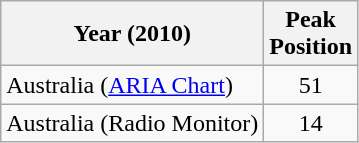<table class="wikitable">
<tr>
<th>Year (2010)</th>
<th>Peak <br> Position</th>
</tr>
<tr>
<td>Australia (<a href='#'>ARIA Chart</a>)</td>
<td style="text-align:center;">51</td>
</tr>
<tr>
<td>Australia (Radio Monitor)</td>
<td style="text-align:center;">14</td>
</tr>
</table>
